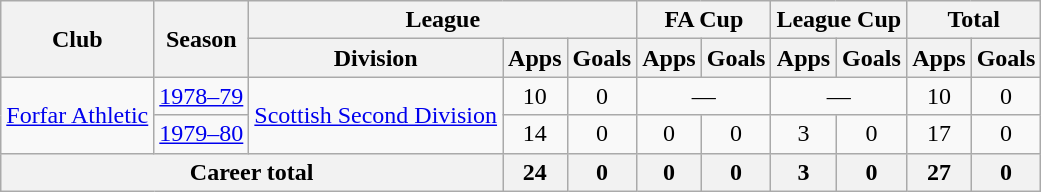<table class="wikitable" style="text-align: center;">
<tr>
<th rowspan="2">Club</th>
<th rowspan="2">Season</th>
<th colspan="3">League</th>
<th colspan="2">FA Cup</th>
<th colspan="2">League Cup</th>
<th colspan="2">Total</th>
</tr>
<tr>
<th>Division</th>
<th>Apps</th>
<th>Goals</th>
<th>Apps</th>
<th>Goals</th>
<th>Apps</th>
<th>Goals</th>
<th>Apps</th>
<th>Goals</th>
</tr>
<tr>
<td rowspan="2"><a href='#'>Forfar Athletic</a></td>
<td><a href='#'>1978–79</a></td>
<td rowspan="2"><a href='#'>Scottish Second Division</a></td>
<td>10</td>
<td>0</td>
<td colspan="2">—</td>
<td colspan="2">—</td>
<td>10</td>
<td>0</td>
</tr>
<tr>
<td><a href='#'>1979–80</a></td>
<td>14</td>
<td>0</td>
<td>0</td>
<td>0</td>
<td>3</td>
<td>0</td>
<td>17</td>
<td>0</td>
</tr>
<tr>
<th colspan="3">Career total</th>
<th>24</th>
<th>0</th>
<th>0</th>
<th>0</th>
<th>3</th>
<th>0</th>
<th>27</th>
<th>0</th>
</tr>
</table>
